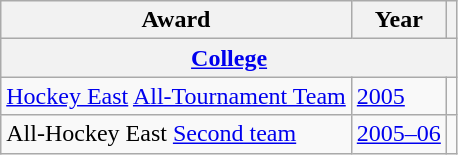<table class="wikitable">
<tr>
<th>Award</th>
<th>Year</th>
<th></th>
</tr>
<tr>
<th colspan="3"><a href='#'>College</a></th>
</tr>
<tr>
<td><a href='#'>Hockey East</a> <a href='#'>All-Tournament Team</a></td>
<td><a href='#'>2005</a></td>
<td></td>
</tr>
<tr>
<td>All-Hockey East <a href='#'>Second team</a></td>
<td><a href='#'>2005–06</a></td>
<td></td>
</tr>
</table>
